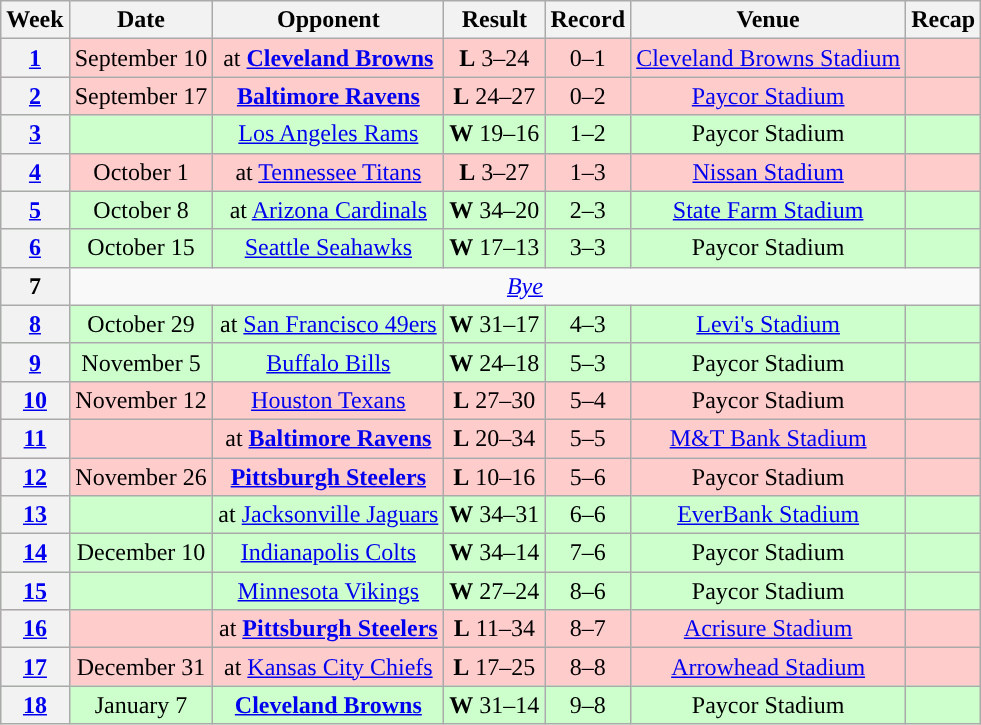<table class="wikitable" style="text-align:center">
<tr>
<th>Week</th>
<th>Date</th>
<th>Opponent</th>
<th>Result</th>
<th>Record</th>
<th>Venue</th>
<th>Recap</th>
</tr>
<tr style="background:#fcc">
<th><a href='#'>1</a></th>
<td>September 10</td>
<td>at <strong><a href='#'>Cleveland Browns</a></strong></td>
<td><strong>L</strong> 3–24</td>
<td>0–1</td>
<td><a href='#'>Cleveland Browns Stadium</a></td>
<td></td>
</tr>
<tr style="background:#fcc">
<th><a href='#'>2</a></th>
<td>September 17</td>
<td><strong><a href='#'>Baltimore Ravens</a></strong></td>
<td><strong>L</strong> 24–27</td>
<td>0–2</td>
<td><a href='#'>Paycor Stadium</a></td>
<td></td>
</tr>
<tr style="background:#cfc">
<th><a href='#'>3</a></th>
<td></td>
<td><a href='#'>Los Angeles Rams</a></td>
<td><strong>W</strong> 19–16</td>
<td>1–2</td>
<td>Paycor Stadium</td>
<td></td>
</tr>
<tr style="background:#fcc">
<th><a href='#'>4</a></th>
<td>October 1</td>
<td>at <a href='#'>Tennessee Titans</a></td>
<td><strong>L</strong> 3–27</td>
<td>1–3</td>
<td><a href='#'>Nissan Stadium</a></td>
<td></td>
</tr>
<tr style="background:#cfc;">
<th><a href='#'>5</a></th>
<td>October 8</td>
<td>at <a href='#'>Arizona Cardinals</a></td>
<td><strong>W</strong> 34–20</td>
<td>2–3</td>
<td><a href='#'>State Farm Stadium</a></td>
<td></td>
</tr>
<tr style="background:#cfc;">
<th><a href='#'>6</a></th>
<td>October 15</td>
<td><a href='#'>Seattle Seahawks</a></td>
<td><strong>W</strong> 17–13</td>
<td>3–3</td>
<td>Paycor Stadium</td>
<td></td>
</tr>
<tr>
<th>7</th>
<td colspan="6"><em><a href='#'>Bye</a></em></td>
</tr>
<tr style="background:#cfc">
<th><a href='#'>8</a></th>
<td>October 29</td>
<td>at <a href='#'>San Francisco 49ers</a></td>
<td><strong>W</strong> 31–17</td>
<td>4–3</td>
<td><a href='#'>Levi's Stadium</a></td>
<td></td>
</tr>
<tr style="background:#cfc">
<th><a href='#'>9</a></th>
<td>November 5</td>
<td><a href='#'>Buffalo Bills</a></td>
<td><strong>W</strong> 24–18</td>
<td>5–3</td>
<td>Paycor Stadium</td>
<td></td>
</tr>
<tr style="background:#fcc">
<th><a href='#'>10</a></th>
<td>November 12</td>
<td><a href='#'>Houston Texans</a></td>
<td><strong>L</strong> 27–30</td>
<td>5–4</td>
<td>Paycor Stadium</td>
<td></td>
</tr>
<tr style="background:#fcc">
<th><a href='#'>11</a></th>
<td></td>
<td>at <strong><a href='#'>Baltimore Ravens</a></strong></td>
<td><strong>L</strong> 20–34</td>
<td>5–5</td>
<td><a href='#'>M&T Bank Stadium</a></td>
<td></td>
</tr>
<tr style="background:#fcc">
<th><a href='#'>12</a></th>
<td>November 26</td>
<td><strong><a href='#'>Pittsburgh Steelers</a></strong></td>
<td><strong>L</strong> 10–16</td>
<td>5–6</td>
<td>Paycor Stadium</td>
<td></td>
</tr>
<tr style="background:#cfc">
<th><a href='#'>13</a></th>
<td></td>
<td>at <a href='#'>Jacksonville Jaguars</a></td>
<td><strong>W</strong> 34–31 </td>
<td>6–6</td>
<td><a href='#'>EverBank Stadium</a></td>
<td></td>
</tr>
<tr style="background:#cfc">
<th><a href='#'>14</a></th>
<td>December 10</td>
<td><a href='#'>Indianapolis Colts</a></td>
<td><strong>W</strong> 34–14</td>
<td>7–6</td>
<td>Paycor Stadium</td>
<td></td>
</tr>
<tr style="background:#cfc">
<th><a href='#'>15</a></th>
<td></td>
<td><a href='#'>Minnesota Vikings</a></td>
<td><strong>W</strong> 27–24 </td>
<td>8–6</td>
<td>Paycor Stadium</td>
<td></td>
</tr>
<tr style="background:#fcc">
<th><a href='#'>16</a></th>
<td></td>
<td>at <strong><a href='#'>Pittsburgh Steelers</a></strong></td>
<td><strong>L</strong> 11–34</td>
<td>8–7</td>
<td><a href='#'>Acrisure Stadium</a></td>
<td></td>
</tr>
<tr style="background:#fcc">
<th><a href='#'>17</a></th>
<td>December 31</td>
<td>at <a href='#'>Kansas City Chiefs</a></td>
<td><strong>L</strong> 17–25</td>
<td>8–8</td>
<td><a href='#'>Arrowhead Stadium</a></td>
<td></td>
</tr>
<tr style="background:#cfc">
<th><a href='#'>18</a></th>
<td>January 7</td>
<td><strong><a href='#'>Cleveland Browns</a></strong></td>
<td><strong>W</strong> 31–14</td>
<td>9–8</td>
<td>Paycor Stadium</td>
<td></td>
</tr>
</table>
